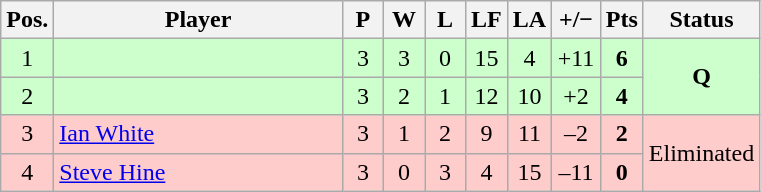<table class="wikitable" style="text-align:center; margin: 1em auto 1em auto, align:left">
<tr>
<th width=20>Pos.</th>
<th width=185>Player</th>
<th width=20>P</th>
<th width=20>W</th>
<th width=20>L</th>
<th width=20>LF</th>
<th width=20>LA</th>
<th width=25>+/−</th>
<th width=20>Pts</th>
<th width=70>Status</th>
</tr>
<tr style="background:#CCFFCC;">
<td>1</td>
<td align=left></td>
<td>3</td>
<td>3</td>
<td>0</td>
<td>15</td>
<td>4</td>
<td>+11</td>
<td><strong>6</strong></td>
<td rowspan=2><strong>Q</strong></td>
</tr>
<tr style="background:#CCFFCC;">
<td>2</td>
<td align=left></td>
<td>3</td>
<td>2</td>
<td>1</td>
<td>12</td>
<td>10</td>
<td>+2</td>
<td><strong>4</strong></td>
</tr>
<tr style="background:#FFCCCC;">
<td>3</td>
<td align=left> <a href='#'>Ian White</a></td>
<td>3</td>
<td>1</td>
<td>2</td>
<td>9</td>
<td>11</td>
<td>–2</td>
<td><strong>2</strong></td>
<td rowspan=2>Eliminated</td>
</tr>
<tr style="background:#FFCCCC;">
<td>4</td>
<td align=left> <a href='#'>Steve Hine</a></td>
<td>3</td>
<td>0</td>
<td>3</td>
<td>4</td>
<td>15</td>
<td>–11</td>
<td><strong>0</strong></td>
</tr>
</table>
